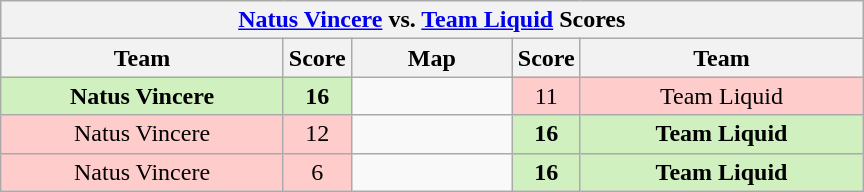<table class="wikitable" style="text-align: center;">
<tr>
<th colspan=5><a href='#'>Natus Vincere</a> vs.  <a href='#'>Team Liquid</a> Scores</th>
</tr>
<tr>
<th width="181px">Team</th>
<th width="20px">Score</th>
<th width="100px">Map</th>
<th width="20px">Score</th>
<th width="181px">Team</th>
</tr>
<tr>
<td style="background: #D0F0C0;"><strong>Natus Vincere</strong></td>
<td style="background: #D0F0C0;"><strong>16</strong></td>
<td></td>
<td style="background: #FFCCCC;">11</td>
<td style="background: #FFCCCC;">Team Liquid</td>
</tr>
<tr>
<td style="background: #FFCCCC;">Natus Vincere</td>
<td style="background: #FFCCCC;">12</td>
<td></td>
<td style="background: #D0F0C0;"><strong>16</strong></td>
<td style="background: #D0F0C0;"><strong>Team Liquid</strong></td>
</tr>
<tr>
<td style="background: #FFCCCC;">Natus Vincere</td>
<td style="background: #FFCCCC;">6</td>
<td></td>
<td style="background: #D0F0C0;"><strong>16</strong></td>
<td style="background: #D0F0C0;"><strong>Team Liquid</strong></td>
</tr>
</table>
